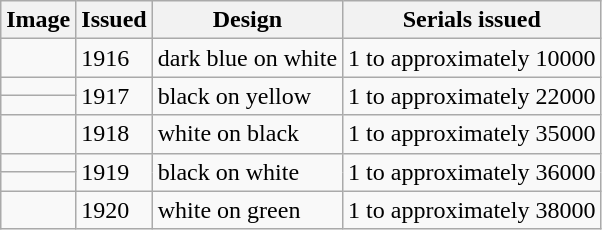<table class=wikitable>
<tr>
<th>Image</th>
<th>Issued</th>
<th>Design</th>
<th>Serials issued</th>
</tr>
<tr>
<td></td>
<td>1916</td>
<td>dark blue on white</td>
<td>1 to approximately 10000</td>
</tr>
<tr>
<td></td>
<td rowspan="2">1917</td>
<td rowspan="2">black on yellow</td>
<td rowspan="2">1 to approximately 22000</td>
</tr>
<tr>
<td></td>
</tr>
<tr>
<td></td>
<td>1918</td>
<td>white on black</td>
<td>1 to approximately 35000</td>
</tr>
<tr>
<td></td>
<td rowspan="2">1919</td>
<td rowspan="2">black on white</td>
<td rowspan="2">1 to approximately 36000</td>
</tr>
<tr>
<td></td>
</tr>
<tr>
<td></td>
<td>1920</td>
<td>white on green</td>
<td>1 to approximately 38000</td>
</tr>
</table>
